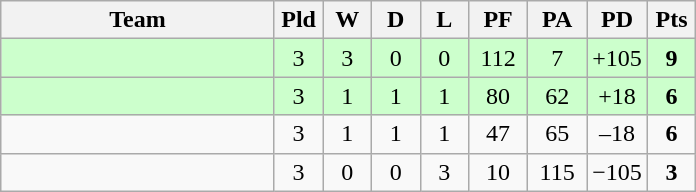<table class="wikitable" style="text-align:center;">
<tr>
<th width=175>Team</th>
<th width=25 abbr="Played">Pld</th>
<th width=25 abbr="Won">W</th>
<th width=25 abbr="Drawn">D</th>
<th width=25 abbr="Lost">L</th>
<th width=32 abbr="Points for">PF</th>
<th width=32 abbr="Points against">PA</th>
<th width=32 abbr="Points difference">PD</th>
<th width=25 abbr="Points">Pts</th>
</tr>
<tr bgcolor=ccffcc>
<td align=left></td>
<td>3</td>
<td>3</td>
<td>0</td>
<td>0</td>
<td>112</td>
<td>7</td>
<td>+105</td>
<td><strong>9</strong></td>
</tr>
<tr bgcolor=ccffcc>
<td align=left></td>
<td>3</td>
<td>1</td>
<td>1</td>
<td>1</td>
<td>80</td>
<td>62</td>
<td>+18</td>
<td><strong>6</strong></td>
</tr>
<tr>
<td align=left></td>
<td>3</td>
<td>1</td>
<td>1</td>
<td>1</td>
<td>47</td>
<td>65</td>
<td>–18</td>
<td><strong>6</strong></td>
</tr>
<tr>
<td align=left></td>
<td>3</td>
<td>0</td>
<td>0</td>
<td>3</td>
<td>10</td>
<td>115</td>
<td>−105</td>
<td><strong>3</strong></td>
</tr>
</table>
